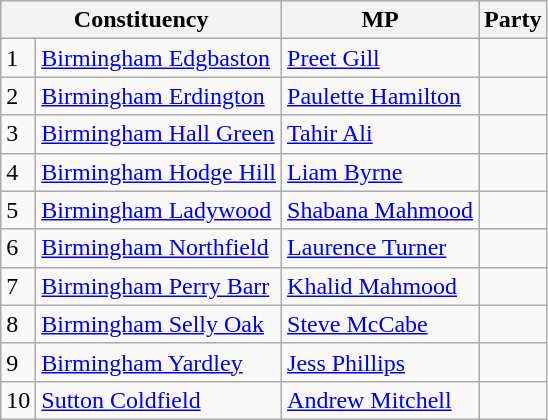<table class="wikitable" border="1">
<tr>
<th colspan=2 rowspan=1 align="center" valign="top">Constituency</th>
<th valign="top">MP</th>
<th colspan=2 rowspan=1 align="center" valign="top">Party</th>
</tr>
<tr>
<td>1</td>
<td><a href='#'>Birmingham Edgbaston</a></td>
<td><a href='#'>Preet Gill</a></td>
<td></td>
</tr>
<tr>
<td>2</td>
<td><a href='#'>Birmingham Erdington</a></td>
<td><a href='#'>Paulette Hamilton</a></td>
<td></td>
</tr>
<tr>
<td>3</td>
<td><a href='#'>Birmingham Hall Green</a></td>
<td><a href='#'>Tahir Ali</a></td>
<td></td>
</tr>
<tr>
<td>4</td>
<td><a href='#'>Birmingham Hodge Hill</a></td>
<td><a href='#'>Liam Byrne</a></td>
<td></td>
</tr>
<tr>
<td>5</td>
<td><a href='#'>Birmingham Ladywood</a></td>
<td><a href='#'>Shabana Mahmood</a></td>
<td></td>
</tr>
<tr>
<td>6</td>
<td><a href='#'>Birmingham Northfield</a></td>
<td><a href='#'>Laurence Turner</a></td>
<td></td>
</tr>
<tr>
<td>7</td>
<td><a href='#'>Birmingham Perry Barr</a></td>
<td><a href='#'>Khalid Mahmood</a></td>
<td></td>
</tr>
<tr>
<td>8</td>
<td><a href='#'>Birmingham Selly Oak</a></td>
<td><a href='#'>Steve McCabe</a></td>
<td></td>
</tr>
<tr>
<td>9</td>
<td><a href='#'>Birmingham Yardley</a></td>
<td><a href='#'>Jess Phillips</a></td>
<td></td>
</tr>
<tr>
<td>10</td>
<td><a href='#'>Sutton Coldfield</a></td>
<td><a href='#'>Andrew Mitchell</a></td>
<td></td>
</tr>
</table>
